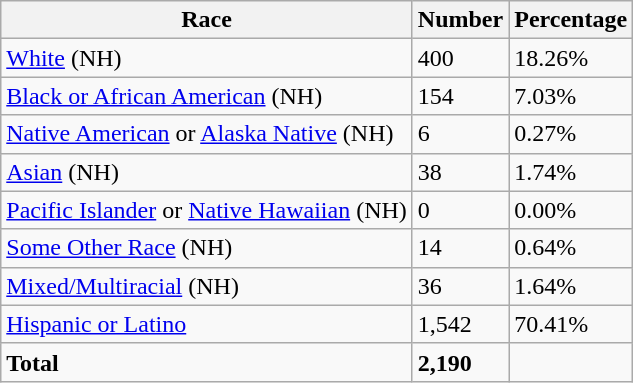<table class="wikitable">
<tr>
<th>Race</th>
<th>Number</th>
<th>Percentage</th>
</tr>
<tr>
<td><a href='#'>White</a> (NH)</td>
<td>400</td>
<td>18.26%</td>
</tr>
<tr>
<td><a href='#'>Black or African American</a> (NH)</td>
<td>154</td>
<td>7.03%</td>
</tr>
<tr>
<td><a href='#'>Native American</a> or <a href='#'>Alaska Native</a> (NH)</td>
<td>6</td>
<td>0.27%</td>
</tr>
<tr>
<td><a href='#'>Asian</a> (NH)</td>
<td>38</td>
<td>1.74%</td>
</tr>
<tr>
<td><a href='#'>Pacific Islander</a> or <a href='#'>Native Hawaiian</a> (NH)</td>
<td>0</td>
<td>0.00%</td>
</tr>
<tr>
<td><a href='#'>Some Other Race</a> (NH)</td>
<td>14</td>
<td>0.64%</td>
</tr>
<tr>
<td><a href='#'>Mixed/Multiracial</a> (NH)</td>
<td>36</td>
<td>1.64%</td>
</tr>
<tr>
<td><a href='#'>Hispanic or Latino</a></td>
<td>1,542</td>
<td>70.41%</td>
</tr>
<tr>
<td><strong>Total</strong></td>
<td><strong>2,190</strong></td>
</tr>
</table>
